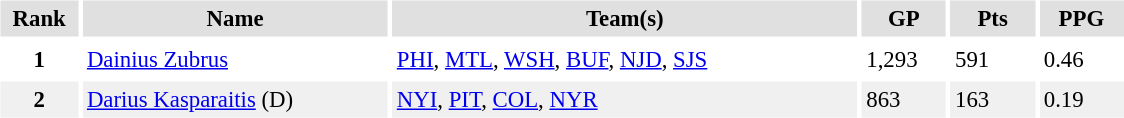<table id="Table3" cellspacing="3" cellpadding="3" style="font-size:95%;">
<tr style="text-align:center; background:#e0e0e0">
<th style="width:3em;">Rank</th>
<th style="width:13em;">Name</th>
<th style="width:20em;">Team(s)</th>
<th style="width:3.3em;">GP</th>
<th style="width:3.3em;">Pts</th>
<th style="width:3.3em;">PPG</th>
</tr>
<tr>
<th>1</th>
<td><a href='#'>Dainius Zubrus</a></td>
<td><a href='#'>PHI</a>, <a href='#'>MTL</a>, <a href='#'>WSH</a>, <a href='#'>BUF</a>, <a href='#'>NJD</a>, <a href='#'>SJS</a></td>
<td>1,293</td>
<td>591</td>
<td>0.46</td>
</tr>
<tr style="background:#f0f0f0;">
<th>2</th>
<td><a href='#'>Darius Kasparaitis</a> (D)</td>
<td><a href='#'>NYI</a>, <a href='#'>PIT</a>, <a href='#'>COL</a>, <a href='#'>NYR</a></td>
<td>863</td>
<td>163</td>
<td>0.19</td>
</tr>
</table>
